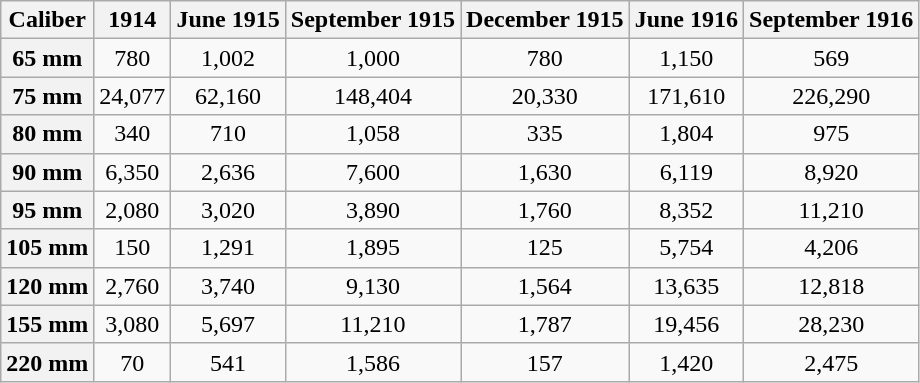<table class="wikitable center" style="text-align:center;">
<tr>
<th>Caliber</th>
<th> 1914</th>
<th>June 1915</th>
<th>September 1915</th>
<th>December 1915</th>
<th>June 1916</th>
<th>September 1916</th>
</tr>
<tr>
<th scope="row">65 mm</th>
<td>780</td>
<td>1,002</td>
<td>1,000</td>
<td>780</td>
<td>1,150</td>
<td>569</td>
</tr>
<tr>
<th scope="row">75 mm</th>
<td>24,077</td>
<td>62,160</td>
<td>148,404</td>
<td>20,330</td>
<td>171,610</td>
<td>226,290</td>
</tr>
<tr>
<th scope="row">80 mm</th>
<td>340</td>
<td>710</td>
<td>1,058</td>
<td>335</td>
<td>1,804</td>
<td>975</td>
</tr>
<tr>
<th scope="row">90 mm</th>
<td>6,350</td>
<td>2,636</td>
<td>7,600</td>
<td>1,630</td>
<td>6,119</td>
<td>8,920</td>
</tr>
<tr>
<th scope="row">95 mm</th>
<td>2,080</td>
<td>3,020</td>
<td>3,890</td>
<td>1,760</td>
<td>8,352</td>
<td>11,210</td>
</tr>
<tr>
<th scope="row">105 mm</th>
<td>150</td>
<td>1,291</td>
<td>1,895</td>
<td>125</td>
<td>5,754</td>
<td>4,206</td>
</tr>
<tr>
<th scope="row">120 mm</th>
<td>2,760</td>
<td>3,740</td>
<td>9,130</td>
<td>1,564</td>
<td>13,635</td>
<td>12,818</td>
</tr>
<tr>
<th scope="row">155 mm</th>
<td>3,080</td>
<td>5,697</td>
<td>11,210</td>
<td>1,787</td>
<td>19,456</td>
<td>28,230</td>
</tr>
<tr>
<th scope="row">220 mm</th>
<td>70</td>
<td>541</td>
<td>1,586</td>
<td>157</td>
<td>1,420</td>
<td>2,475</td>
</tr>
</table>
